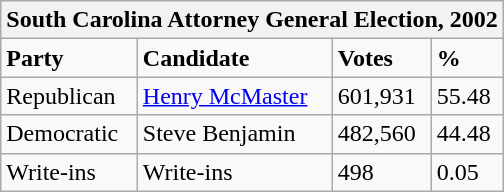<table class="wikitable">
<tr>
<th colspan="4">South Carolina Attorney General Election, 2002</th>
</tr>
<tr>
<td><strong>Party</strong></td>
<td><strong>Candidate</strong></td>
<td><strong>Votes</strong></td>
<td><strong>%</strong></td>
</tr>
<tr>
<td>Republican</td>
<td><a href='#'>Henry McMaster</a></td>
<td>601,931</td>
<td>55.48</td>
</tr>
<tr>
<td>Democratic</td>
<td>Steve Benjamin</td>
<td>482,560</td>
<td>44.48</td>
</tr>
<tr>
<td>Write-ins</td>
<td>Write-ins</td>
<td>498</td>
<td>0.05</td>
</tr>
</table>
